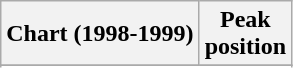<table class="wikitable sortable">
<tr>
<th>Chart (1998-1999)</th>
<th>Peak<br>position</th>
</tr>
<tr>
</tr>
<tr>
</tr>
<tr>
</tr>
<tr>
</tr>
<tr>
</tr>
</table>
